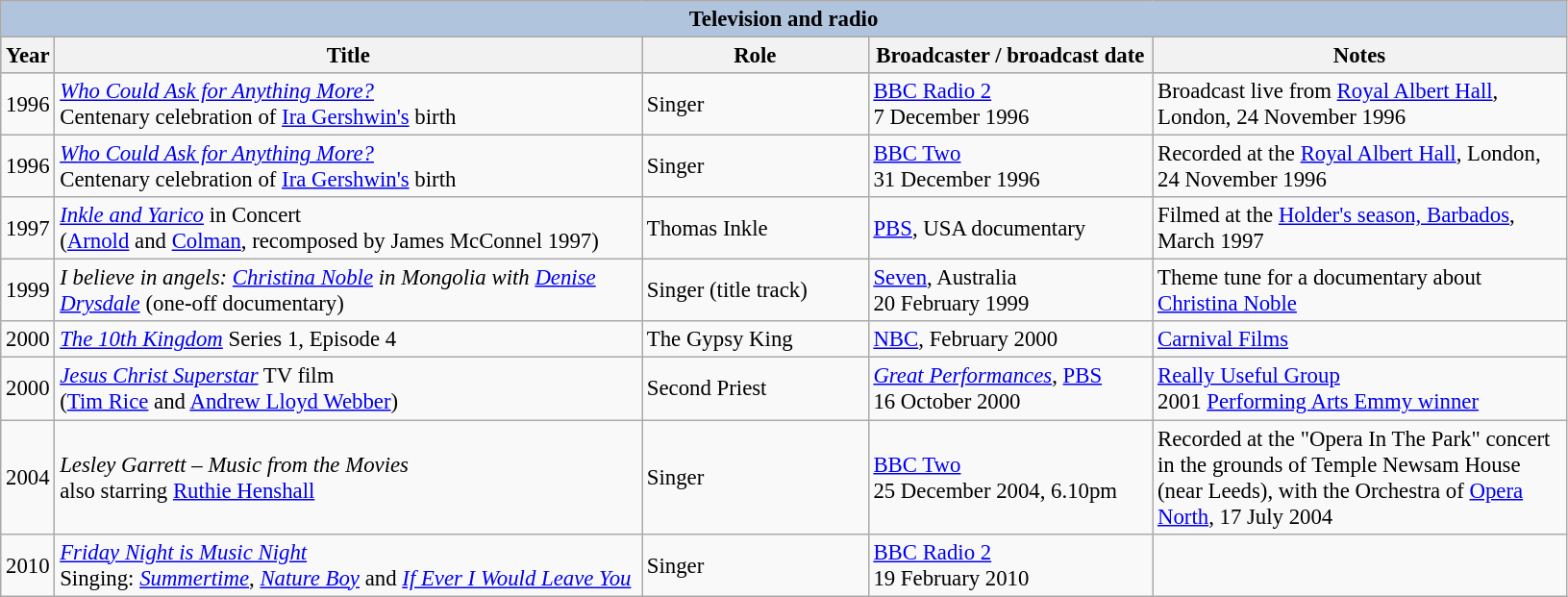<table class="wikitable" style="font-size:95%;">
<tr bgcolor="#CCCCCC" align="center">
<th colspan="5" style="background: LightSteelBlue;">Television and radio</th>
</tr>
<tr style="background:#ccc; text-align:center;">
<th scope="col" width="7px">Year</th>
<th scope="col" width="400px">Title</th>
<th scope="col" width="150px">Role</th>
<th scope="col" width="190px">Broadcaster / broadcast date</th>
<th scope="col" width="280px">Notes</th>
</tr>
<tr>
<td>1996</td>
<td><em><a href='#'>Who Could Ask for Anything More?</a></em><br>Centenary celebration of <a href='#'>Ira Gershwin's</a> birth</td>
<td>Singer </td>
<td><a href='#'>BBC Radio 2</a><br>7 December 1996</td>
<td>Broadcast live from <a href='#'>Royal Albert Hall</a>, London, 24 November 1996</td>
</tr>
<tr>
<td>1996</td>
<td><em><a href='#'>Who Could Ask for Anything More?</a></em><br>Centenary celebration of <a href='#'>Ira Gershwin's</a> birth</td>
<td>Singer </td>
<td><a href='#'>BBC Two</a><br>31 December 1996</td>
<td>Recorded at the <a href='#'>Royal Albert Hall</a>, London, 24 November 1996</td>
</tr>
<tr>
<td>1997</td>
<td><em><a href='#'>Inkle and Yarico</a></em> in Concert<br>(<a href='#'>Arnold</a> and <a href='#'>Colman</a>, recomposed by James McConnel 1997)</td>
<td>Thomas Inkle </td>
<td><a href='#'>PBS</a>, USA documentary</td>
<td>Filmed at the <a href='#'>Holder's season, Barbados</a>, March 1997</td>
</tr>
<tr>
<td>1999</td>
<td><em>I believe in angels: <a href='#'>Christina Noble</a> in Mongolia with <a href='#'>Denise Drysdale</a></em> (one-off documentary)</td>
<td>Singer (title track) </td>
<td><a href='#'>Seven</a>, Australia<br>20 February 1999</td>
<td>Theme tune for a documentary about <a href='#'>Christina Noble</a></td>
</tr>
<tr>
<td>2000</td>
<td><em><a href='#'>The 10th Kingdom</a></em> Series 1, Episode 4</td>
<td>The Gypsy King </td>
<td><a href='#'>NBC</a>, February 2000</td>
<td><a href='#'>Carnival Films</a></td>
</tr>
<tr>
<td>2000</td>
<td><em><a href='#'>Jesus Christ Superstar</a></em> TV film<br>(<a href='#'>Tim Rice</a> and <a href='#'>Andrew Lloyd Webber</a>)</td>
<td>Second Priest </td>
<td><em><a href='#'>Great Performances</a></em>, <a href='#'>PBS</a><br>16 October 2000</td>
<td><a href='#'>Really Useful Group</a><br>2001 <a href='#'>Performing Arts Emmy winner</a></td>
</tr>
<tr>
<td>2004</td>
<td><em>Lesley Garrett – Music from the Movies</em><br>also starring <a href='#'>Ruthie Henshall</a></td>
<td>Singer </td>
<td><a href='#'>BBC Two</a><br>25 December 2004, 6.10pm</td>
<td>Recorded at the "Opera In The Park" concert in the grounds of Temple Newsam House (near Leeds), with the Orchestra of <a href='#'>Opera North</a>, 17 July 2004</td>
</tr>
<tr>
<td>2010</td>
<td><em><a href='#'>Friday Night is Music Night</a></em><br>Singing: <em><a href='#'>Summertime</a></em>, <em><a href='#'>Nature Boy</a></em> and <em><a href='#'>If Ever I Would Leave You</a></em></td>
<td>Singer </td>
<td><a href='#'>BBC Radio 2</a><br>19 February 2010</td>
<td></td>
</tr>
</table>
